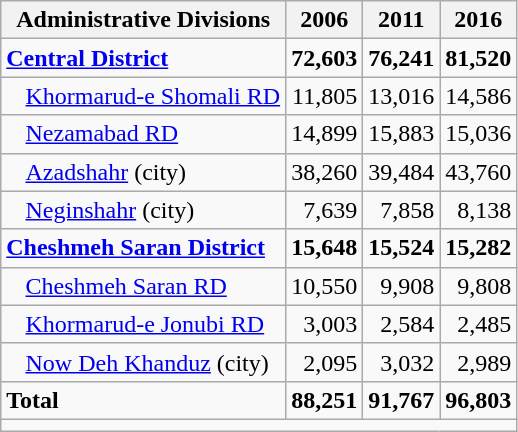<table class="wikitable">
<tr>
<th>Administrative Divisions</th>
<th>2006</th>
<th>2011</th>
<th>2016</th>
</tr>
<tr>
<td><strong><a href='#'>Central District</a></strong></td>
<td style="text-align: right;"><strong>72,603</strong></td>
<td style="text-align: right;"><strong>76,241</strong></td>
<td style="text-align: right;"><strong>81,520</strong></td>
</tr>
<tr>
<td style="padding-left: 1em;"><a href='#'>Khormarud-e Shomali RD</a></td>
<td style="text-align: right;">11,805</td>
<td style="text-align: right;">13,016</td>
<td style="text-align: right;">14,586</td>
</tr>
<tr>
<td style="padding-left: 1em;"><a href='#'>Nezamabad RD</a></td>
<td style="text-align: right;">14,899</td>
<td style="text-align: right;">15,883</td>
<td style="text-align: right;">15,036</td>
</tr>
<tr>
<td style="padding-left: 1em;"><a href='#'>Azadshahr</a> (city)</td>
<td style="text-align: right;">38,260</td>
<td style="text-align: right;">39,484</td>
<td style="text-align: right;">43,760</td>
</tr>
<tr>
<td style="padding-left: 1em;"><a href='#'>Neginshahr</a> (city)</td>
<td style="text-align: right;">7,639</td>
<td style="text-align: right;">7,858</td>
<td style="text-align: right;">8,138</td>
</tr>
<tr>
<td><strong><a href='#'>Cheshmeh Saran District</a></strong></td>
<td style="text-align: right;"><strong>15,648</strong></td>
<td style="text-align: right;"><strong>15,524</strong></td>
<td style="text-align: right;"><strong>15,282</strong></td>
</tr>
<tr>
<td style="padding-left: 1em;"><a href='#'>Cheshmeh Saran RD</a></td>
<td style="text-align: right;">10,550</td>
<td style="text-align: right;">9,908</td>
<td style="text-align: right;">9,808</td>
</tr>
<tr>
<td style="padding-left: 1em;"><a href='#'>Khormarud-e Jonubi RD</a></td>
<td style="text-align: right;">3,003</td>
<td style="text-align: right;">2,584</td>
<td style="text-align: right;">2,485</td>
</tr>
<tr>
<td style="padding-left: 1em;"><a href='#'>Now Deh Khanduz</a> (city)</td>
<td style="text-align: right;">2,095</td>
<td style="text-align: right;">3,032</td>
<td style="text-align: right;">2,989</td>
</tr>
<tr>
<td><strong>Total</strong></td>
<td style="text-align: right;"><strong>88,251</strong></td>
<td style="text-align: right;"><strong>91,767</strong></td>
<td style="text-align: right;"><strong>96,803</strong></td>
</tr>
<tr>
<td colspan=4></td>
</tr>
</table>
